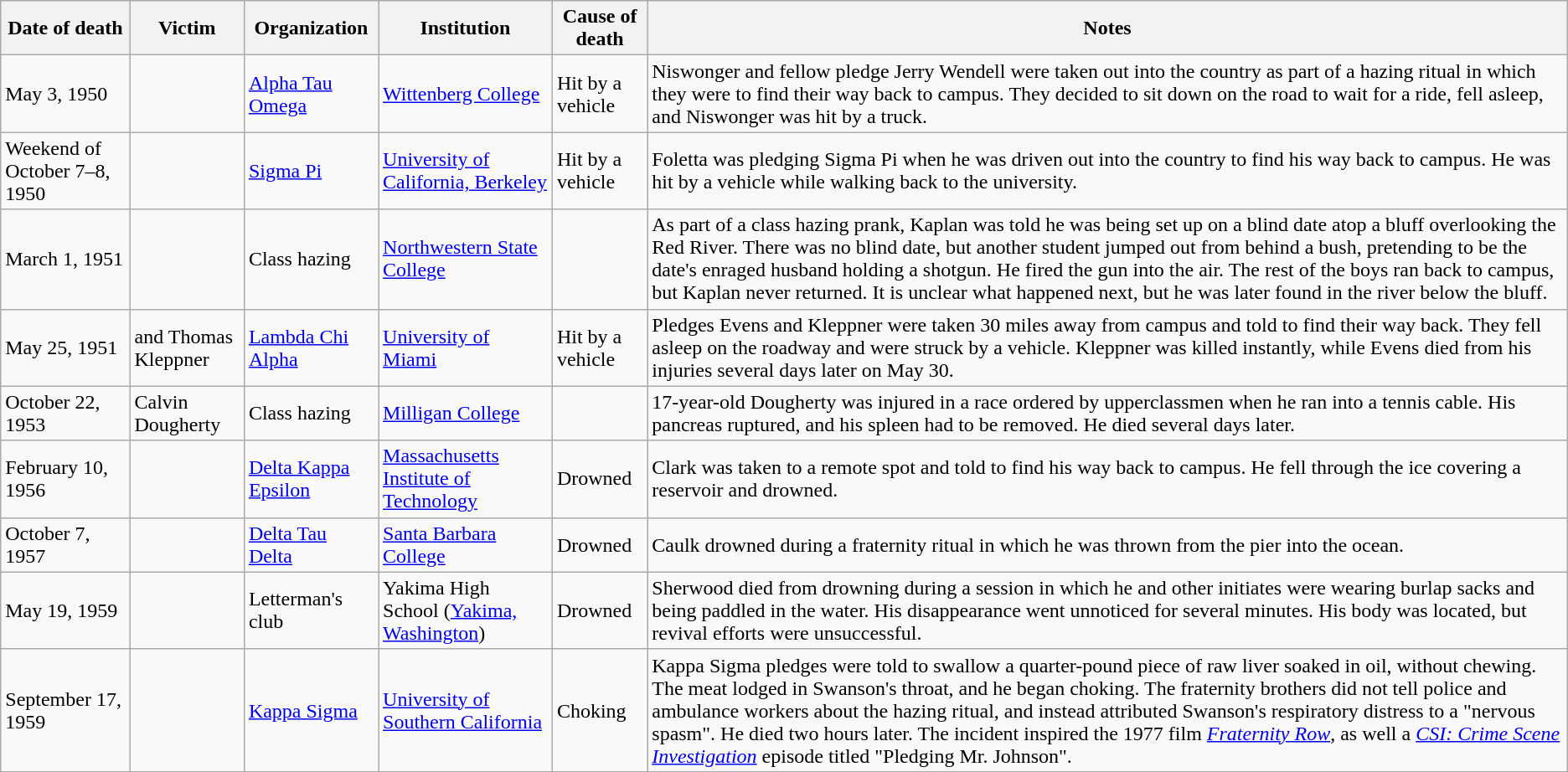<table class="wikitable sortable">
<tr>
<th>Date of death</th>
<th>Victim</th>
<th>Organization</th>
<th>Institution</th>
<th>Cause of death</th>
<th>Notes</th>
</tr>
<tr>
<td>May 3, 1950</td>
<td></td>
<td><a href='#'>Alpha Tau Omega</a></td>
<td><a href='#'>Wittenberg College</a></td>
<td>Hit by a vehicle</td>
<td>Niswonger and fellow pledge Jerry Wendell were taken out into the country as part of a hazing ritual in which they were to find their way back to campus. They decided to sit down on the road to wait for a ride, fell asleep, and Niswonger was hit by a truck.</td>
</tr>
<tr>
<td>Weekend of October 7–8, 1950</td>
<td></td>
<td><a href='#'>Sigma Pi</a></td>
<td><a href='#'>University of California, Berkeley</a></td>
<td>Hit by a vehicle</td>
<td>Foletta was pledging Sigma Pi when he was driven out into the country to find his way back to campus. He was hit by a vehicle while walking back to the university.</td>
</tr>
<tr>
<td>March 1, 1951</td>
<td></td>
<td>Class hazing</td>
<td><a href='#'>Northwestern State College</a></td>
<td></td>
<td>As part of a class hazing prank, Kaplan was told he was being set up on a blind date atop a bluff overlooking the Red River. There was no blind date, but another student jumped out from behind a bush, pretending to be the date's enraged husband holding a shotgun. He fired the gun into the air. The rest of the boys ran back to campus, but Kaplan never returned. It is unclear what happened next, but he was later found in the river below the bluff.</td>
</tr>
<tr>
<td>May 25, 1951</td>
<td> and Thomas Kleppner</td>
<td><a href='#'>Lambda Chi Alpha</a></td>
<td><a href='#'>University of Miami</a></td>
<td>Hit by a vehicle</td>
<td>Pledges Evens and Kleppner were taken 30 miles away from campus and told to find their way back. They fell asleep on the roadway and were struck by a vehicle. Kleppner was killed instantly, while Evens died from his injuries several days later on May 30.</td>
</tr>
<tr>
<td>October 22, 1953</td>
<td>Calvin Dougherty</td>
<td>Class hazing</td>
<td><a href='#'>Milligan College</a></td>
<td></td>
<td>17-year-old Dougherty was injured in a race ordered by upperclassmen when he ran into a tennis cable. His pancreas ruptured, and his spleen had to be removed. He died several days later.</td>
</tr>
<tr>
<td>February 10, 1956</td>
<td></td>
<td><a href='#'>Delta Kappa Epsilon</a></td>
<td><a href='#'>Massachusetts Institute of Technology</a></td>
<td>Drowned</td>
<td>Clark was taken to a remote spot and told to find his way back to campus. He fell through the ice covering a reservoir and drowned.</td>
</tr>
<tr>
<td>October 7, 1957</td>
<td></td>
<td><a href='#'>Delta Tau Delta</a></td>
<td><a href='#'>Santa Barbara College</a></td>
<td>Drowned</td>
<td>Caulk drowned during a fraternity ritual in which he was thrown from the pier into the ocean.</td>
</tr>
<tr>
<td>May 19, 1959</td>
<td></td>
<td>Letterman's club</td>
<td>Yakima High School (<a href='#'>Yakima, Washington</a>)</td>
<td>Drowned</td>
<td>Sherwood died from drowning during a session in which he and other initiates were wearing burlap sacks and being paddled in the water. His disappearance went unnoticed for several minutes. His body was located, but revival efforts were unsuccessful.</td>
</tr>
<tr>
<td>September 17, 1959</td>
<td></td>
<td><a href='#'>Kappa Sigma</a></td>
<td><a href='#'>University of Southern California</a></td>
<td>Choking</td>
<td>Kappa Sigma pledges were told to swallow a quarter-pound piece of raw liver soaked in oil, without chewing. The meat lodged in Swanson's throat, and he began choking. The fraternity brothers did not tell police and ambulance workers about the hazing ritual, and instead attributed Swanson's respiratory distress to a "nervous spasm". He died two hours later. The incident inspired the 1977 film <em><a href='#'>Fraternity Row</a></em>, as well a <em><a href='#'>CSI: Crime Scene Investigation</a></em> episode titled "Pledging Mr. Johnson".</td>
</tr>
</table>
